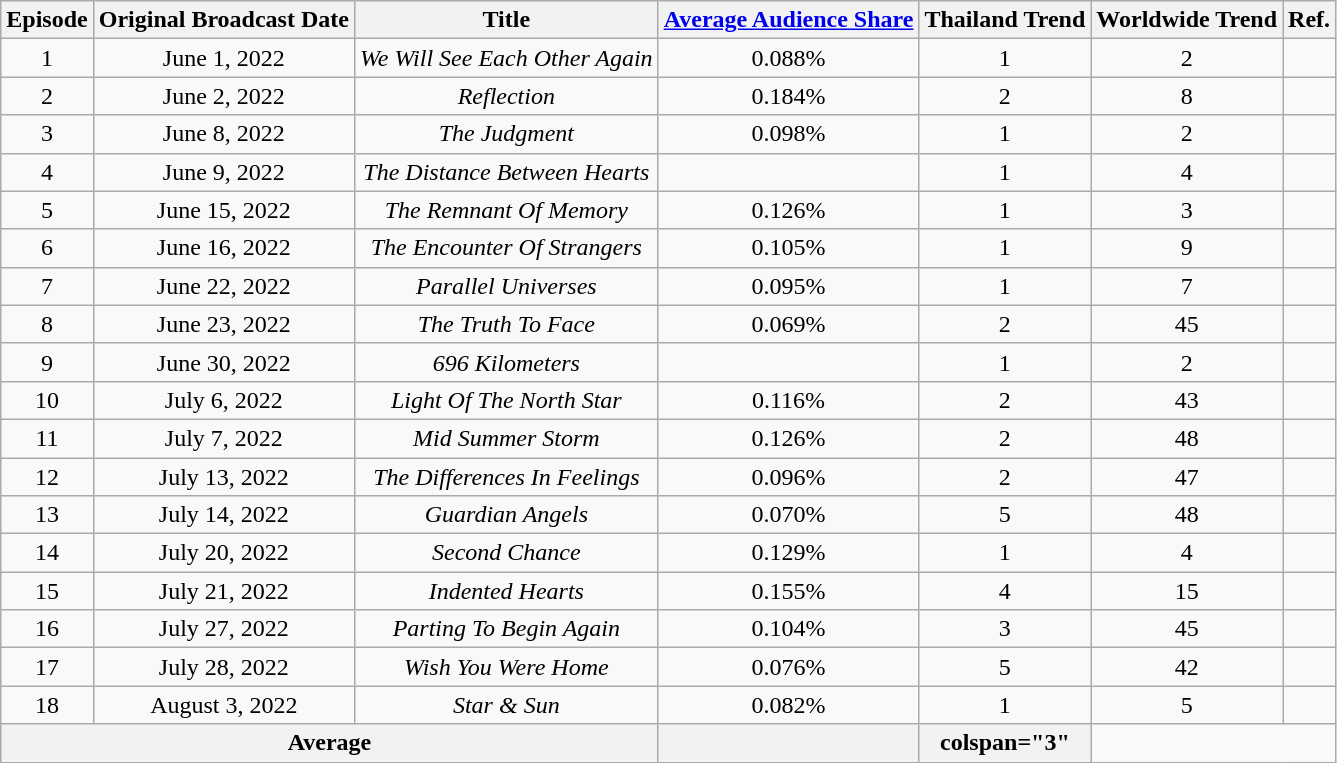<table class="wikitable">
<tr>
<th style="text-align: center;">Episode</th>
<th style="text-align: center;">Original Broadcast Date</th>
<th style="text-align: center;">Title</th>
<th style="text-align: center;"><a href='#'>Average Audience Share</a></th>
<th>Thailand Trend</th>
<th>Worldwide Trend</th>
<th>Ref.</th>
</tr>
<tr>
<td style="text-align: center;">1</td>
<td style="text-align: center;">June 1, 2022</td>
<td align="center"><em>We Will See Each Other Again</em></td>
<td style="text-align: center;">0.088%</td>
<td style="text-align: center;">1</td>
<td style="text-align: center;">2</td>
<td align="center"></td>
</tr>
<tr>
<td style="text-align: center;">2</td>
<td style="text-align: center;">June 2, 2022</td>
<td align="center"><em>Reflection</em></td>
<td style="text-align: center;">0.184%</td>
<td style="text-align: center;">2</td>
<td style="text-align: center;">8</td>
<td align="center"></td>
</tr>
<tr>
<td style="text-align: center;">3</td>
<td style="text-align: center;">June 8, 2022</td>
<td align="center"><em>The Judgment</em></td>
<td style="text-align: center;">0.098%</td>
<td style="text-align: center;">1</td>
<td style="text-align: center;">2</td>
<td align="center"></td>
</tr>
<tr>
<td style="text-align: center;">4</td>
<td style="text-align: center;">June 9, 2022</td>
<td align="center"><em>The Distance Between Hearts</em></td>
<td style="text-align: center;"></td>
<td style="text-align: center;">1</td>
<td style="text-align: center;">4</td>
<td align="center"></td>
</tr>
<tr>
<td style="text-align: center;">5</td>
<td style="text-align: center;">June 15, 2022</td>
<td align="center"><em>The Remnant Of Memory</em></td>
<td style="text-align: center;">0.126%</td>
<td style="text-align: center;">1</td>
<td style="text-align: center;">3</td>
<td align="center"></td>
</tr>
<tr>
<td style="text-align: center;">6</td>
<td style="text-align: center;">June 16, 2022</td>
<td align="center"><em>The Encounter Of Strangers</em></td>
<td style="text-align: center;">0.105%</td>
<td style="text-align: center;">1</td>
<td style="text-align: center;">9</td>
<td align="center"></td>
</tr>
<tr>
<td style="text-align: center;">7</td>
<td style="text-align: center;">June 22, 2022</td>
<td align="center"><em>Parallel Universes</em></td>
<td style="text-align: center;">0.095%</td>
<td style="text-align: center;">1</td>
<td style="text-align: center;">7</td>
<td align="center"></td>
</tr>
<tr>
<td style="text-align: center;">8</td>
<td style="text-align: center;">June 23, 2022</td>
<td align="center"><em>The Truth To Face</em></td>
<td style="text-align: center;">0.069%</td>
<td style="text-align: center;">2</td>
<td style="text-align: center;">45</td>
<td align="center"></td>
</tr>
<tr>
<td style="text-align: center;">9</td>
<td style="text-align: center;">June 30, 2022</td>
<td align="center"><em>696 Kilometers</em></td>
<td style="text-align: center;"><strong></strong></td>
<td style="text-align: center;">1</td>
<td style="text-align: center;">2</td>
<td align="center"></td>
</tr>
<tr>
<td style="text-align: center;">10</td>
<td style="text-align: center;">July 6, 2022</td>
<td align="center"><em>Light Of The North Star</em></td>
<td style="text-align: center;">0.116%</td>
<td style="text-align: center;">2</td>
<td style="text-align: center;">43</td>
<td align="center"></td>
</tr>
<tr>
<td style="text-align: center;">11</td>
<td style="text-align: center;">July 7, 2022</td>
<td align="center"><em>Mid Summer Storm </em></td>
<td style="text-align: center;">0.126%</td>
<td style="text-align: center;">2</td>
<td style="text-align: center;">48</td>
<td align="center"></td>
</tr>
<tr>
<td style="text-align: center;">12</td>
<td style="text-align: center;">July 13, 2022</td>
<td align="center"><em>The Differences In Feelings</em></td>
<td style="text-align: center;">0.096%</td>
<td style="text-align: center;">2</td>
<td style="text-align: center;">47</td>
<td align="center"></td>
</tr>
<tr>
<td style="text-align: center;">13</td>
<td style="text-align: center;">July 14, 2022</td>
<td align="center"><em>Guardian Angels</em></td>
<td style="text-align: center;">0.070%</td>
<td style="text-align: center;">5</td>
<td style="text-align: center;">48</td>
<td align="center"></td>
</tr>
<tr>
<td style="text-align: center;">14</td>
<td style="text-align: center;">July 20, 2022</td>
<td align="center"><em>Second Chance</em></td>
<td style="text-align: center;">0.129%</td>
<td style="text-align: center;">1</td>
<td style="text-align: center;">4</td>
<td align="center"></td>
</tr>
<tr>
<td style="text-align: center;">15</td>
<td style="text-align: center;">July 21, 2022</td>
<td align="center"><em>Indented Hearts</em></td>
<td style="text-align: center;">0.155%</td>
<td style="text-align: center;">4</td>
<td style="text-align: center;">15</td>
<td align="center"></td>
</tr>
<tr>
<td style="text-align: center;">16</td>
<td style="text-align: center;">July 27, 2022</td>
<td align="center"><em>Parting To Begin Again</em></td>
<td style="text-align: center;">0.104%</td>
<td style="text-align: center;">3</td>
<td style="text-align: center;">45</td>
<td align="center"></td>
</tr>
<tr>
<td style="text-align: center;">17</td>
<td style="text-align: center;">July 28, 2022</td>
<td align="center"><em>Wish You Were Home</em></td>
<td style="text-align: center;">0.076%</td>
<td style="text-align: center;">5</td>
<td style="text-align: center;">42</td>
<td align="center"></td>
</tr>
<tr>
<td style="text-align: center;">18</td>
<td style="text-align: center;">August 3, 2022</td>
<td align="center"><em>Star & Sun</em></td>
<td style="text-align: center;">0.082%</td>
<td style="text-align: center;">1</td>
<td style="text-align: center;">5</td>
<td align="center"></td>
</tr>
<tr>
<th colspan="3" style="text-align: center;">Average</th>
<th colspan="1"><br></th>
<th>colspan="3"</th>
</tr>
</table>
